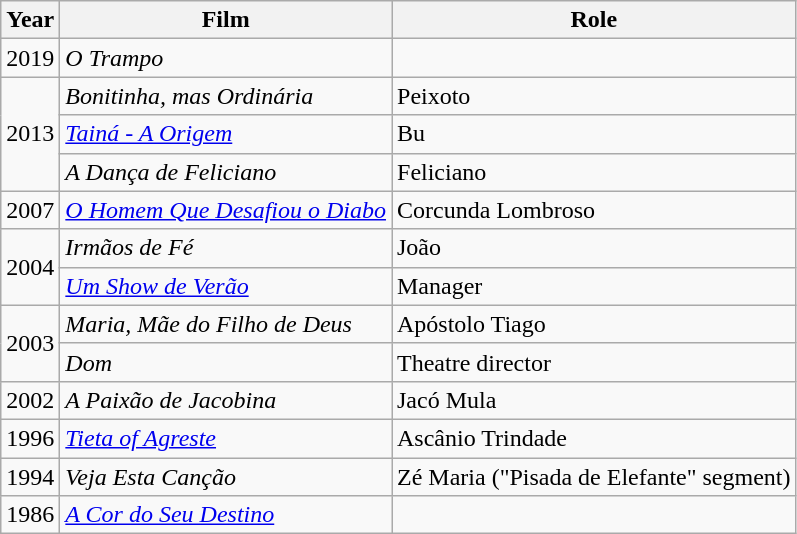<table class="wikitable">
<tr>
<th>Year</th>
<th>Film</th>
<th>Role</th>
</tr>
<tr>
<td>2019</td>
<td><em>O Trampo</em></td>
<td></td>
</tr>
<tr>
<td rowspan="3">2013</td>
<td><em>Bonitinha, mas Ordinária </em></td>
<td>Peixoto</td>
</tr>
<tr>
<td><em><a href='#'>Tainá - A Origem</a></em></td>
<td>Bu</td>
</tr>
<tr>
<td><em>A Dança de Feliciano</em></td>
<td>Feliciano</td>
</tr>
<tr>
<td>2007</td>
<td><em><a href='#'>O Homem Que Desafiou o Diabo</a></em></td>
<td>Corcunda Lombroso</td>
</tr>
<tr>
<td rowspan="2">2004</td>
<td><em>Irmãos de Fé</em></td>
<td>João</td>
</tr>
<tr>
<td><em><a href='#'>Um Show de Verão</a></em></td>
<td>Manager</td>
</tr>
<tr>
<td rowspan="2">2003</td>
<td><em>Maria, Mãe do Filho de Deus</em></td>
<td>Apóstolo Tiago</td>
</tr>
<tr>
<td><em>Dom</em></td>
<td>Theatre director</td>
</tr>
<tr>
<td>2002</td>
<td><em>A Paixão de Jacobina</em></td>
<td>Jacó Mula</td>
</tr>
<tr>
<td>1996</td>
<td><em><a href='#'>Tieta of Agreste</a></em></td>
<td>Ascânio Trindade</td>
</tr>
<tr>
<td>1994</td>
<td><em>Veja Esta Canção</em></td>
<td>Zé Maria ("Pisada de Elefante" segment)</td>
</tr>
<tr>
<td>1986</td>
<td><em><a href='#'>A Cor do Seu Destino</a></em></td>
<td></td>
</tr>
</table>
